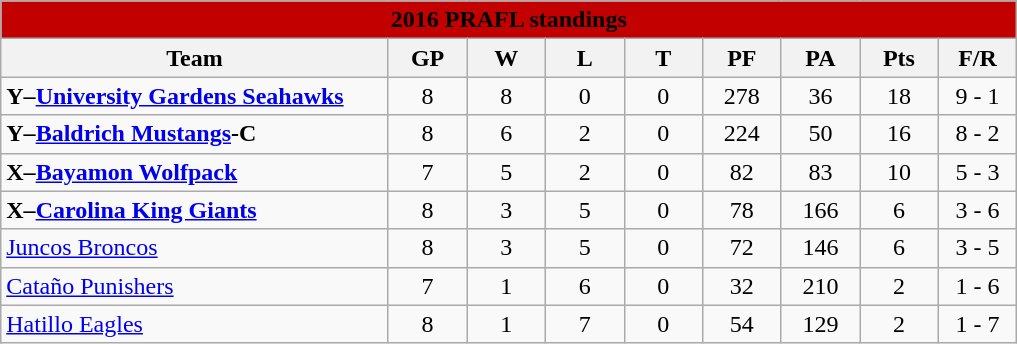<table class="wikitable">
<tr>
<th colspan="9" style="background-color: #c20000;">2016 PRAFL standings</th>
</tr>
<tr>
<th width=251>Team</th>
<th width=45>GP</th>
<th width=45>W</th>
<th width=45>L</th>
<th width=45>T</th>
<th width=45>PF</th>
<th width=45>PA</th>
<th width=45>Pts</th>
<th width=45>F/R</th>
</tr>
<tr style="text-align:center;">
<td style="text-align:left;"><strong>Y–<a href='#'>University Gardens Seahawks</a></strong></td>
<td>8</td>
<td>8</td>
<td>0</td>
<td>0</td>
<td>278</td>
<td>36</td>
<td>18</td>
<td>9 - 1</td>
</tr>
<tr style="text-align:center;">
<td style="text-align:left;"><strong>Y–<a href='#'>Baldrich Mustangs</a>-C</strong></td>
<td>8</td>
<td>6</td>
<td>2</td>
<td>0</td>
<td>224</td>
<td>50</td>
<td>16</td>
<td>8 - 2</td>
</tr>
<tr style="text-align:center;">
<td style="text-align:left;"><strong>X–<a href='#'>Bayamon Wolfpack</a></strong></td>
<td>7</td>
<td>5</td>
<td>2</td>
<td>0</td>
<td>82</td>
<td>83</td>
<td>10</td>
<td>5 - 3</td>
</tr>
<tr style="text-align:center;">
<td style="text-align:left;"><strong>X–<a href='#'>Carolina King Giants</a></strong></td>
<td>8</td>
<td>3</td>
<td>5</td>
<td>0</td>
<td>78</td>
<td>166</td>
<td>6</td>
<td>3 - 6</td>
</tr>
<tr style="text-align:center;">
<td style="text-align:left;"><a href='#'>Juncos Broncos</a></td>
<td>8</td>
<td>3</td>
<td>5</td>
<td>0</td>
<td>72</td>
<td>146</td>
<td>6</td>
<td>3 - 5</td>
</tr>
<tr style="text-align:center;">
<td style="text-align:left;"><a href='#'>Cataño Punishers</a></td>
<td>7</td>
<td>1</td>
<td>6</td>
<td>0</td>
<td>32</td>
<td>210</td>
<td>2</td>
<td>1 - 6</td>
</tr>
<tr style="text-align:center;">
<td style="text-align:left;"><a href='#'>Hatillo Eagles</a></td>
<td>8</td>
<td>1</td>
<td>7</td>
<td>0</td>
<td>54</td>
<td>129</td>
<td>2</td>
<td>1 - 7</td>
</tr>
</table>
